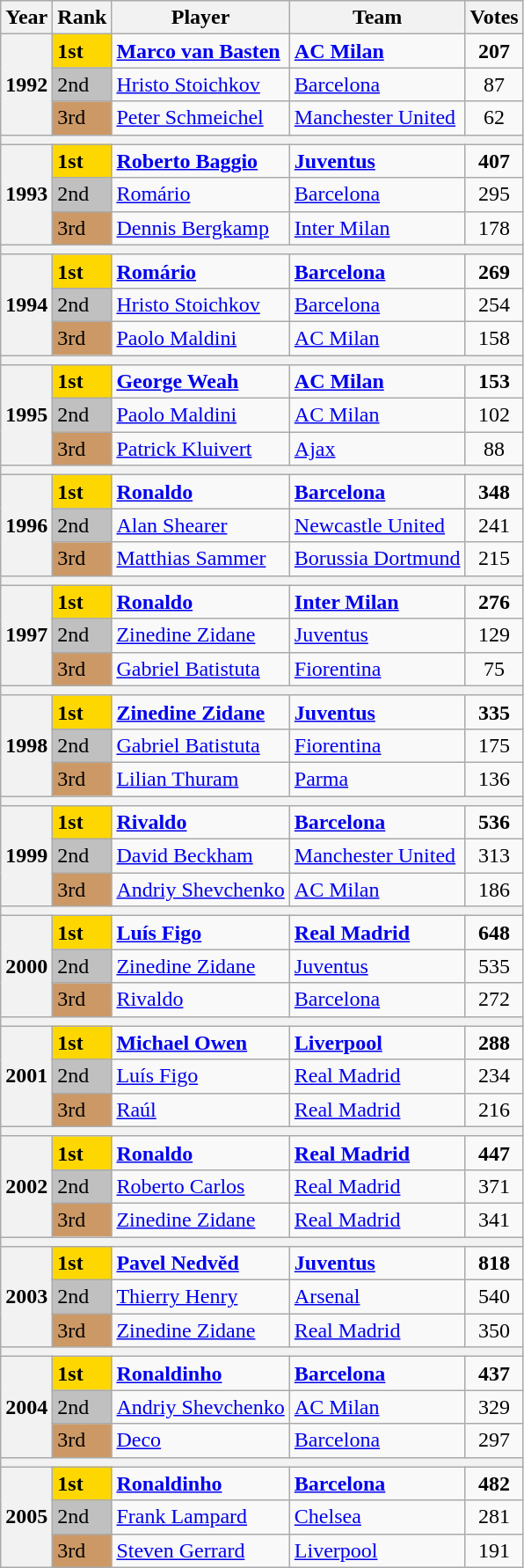<table class="wikitable">
<tr>
<th scope="col">Year</th>
<th scope="col">Rank</th>
<th scope="col">Player</th>
<th scope="col">Team</th>
<th scope="col">Votes</th>
</tr>
<tr>
<th scope="rowgroup" rowspan="3">1992</th>
<td scope="row" style="background-color: gold"><strong>1st</strong></td>
<td> <strong><a href='#'>Marco van Basten</a></strong></td>
<td> <strong><a href='#'>AC Milan</a></strong></td>
<td align="center"><strong>207</strong></td>
</tr>
<tr>
<td scope="row" style="background-color: silver">2nd</td>
<td> <a href='#'>Hristo Stoichkov</a></td>
<td> <a href='#'>Barcelona</a></td>
<td align="center">87</td>
</tr>
<tr>
<td scope="row" style="background-color: #cc9966">3rd</td>
<td> <a href='#'>Peter Schmeichel</a></td>
<td> <a href='#'>Manchester United</a></td>
<td align="center">62</td>
</tr>
<tr>
<th colspan="5"></th>
</tr>
<tr>
<th scope="rowgroup" rowspan="3">1993</th>
<td scope="row" style="background-color: gold"><strong>1st</strong></td>
<td><strong> <a href='#'>Roberto Baggio</a></strong></td>
<td><strong> <a href='#'>Juventus</a></strong></td>
<td align="center"><strong>407</strong></td>
</tr>
<tr>
<td scope="row" style="background-color: silver">2nd</td>
<td> <a href='#'>Romário</a></td>
<td> <a href='#'>Barcelona</a></td>
<td align="center">295</td>
</tr>
<tr>
<td scope="row" style="background-color: #cc9966">3rd</td>
<td> <a href='#'>Dennis Bergkamp</a></td>
<td> <a href='#'>Inter Milan</a></td>
<td align="center">178</td>
</tr>
<tr>
<th colspan="5"></th>
</tr>
<tr>
<th scope="rowgroup" rowspan="3">1994</th>
<td scope="row" style="background-color: gold"><strong>1st</strong></td>
<td><strong> <a href='#'>Romário</a></strong></td>
<td><strong> <a href='#'>Barcelona</a></strong></td>
<td align="center"><strong>269</strong></td>
</tr>
<tr>
<td scope="row" style="background-color: silver">2nd</td>
<td> <a href='#'>Hristo Stoichkov</a></td>
<td> <a href='#'>Barcelona</a></td>
<td align="center">254</td>
</tr>
<tr>
<td scope="row" style="background-color: #cc9966">3rd</td>
<td><strong></strong> <a href='#'>Paolo Maldini</a></td>
<td> <a href='#'>AC Milan</a></td>
<td align="center">158</td>
</tr>
<tr>
<th colspan="5"></th>
</tr>
<tr>
<th scope="rowgroup" rowspan="3">1995</th>
<td scope="row" style="background-color: gold"><strong>1st</strong></td>
<td><strong> <a href='#'>George Weah</a></strong></td>
<td><strong> <a href='#'>AC Milan</a></strong></td>
<td align="center"><strong>153</strong></td>
</tr>
<tr>
<td scope="row" style="background-color: silver">2nd</td>
<td><strong></strong> <a href='#'>Paolo Maldini</a></td>
<td> <a href='#'>AC Milan</a></td>
<td align="center">102</td>
</tr>
<tr>
<td scope="row" style="background-color: #cc9966">3rd</td>
<td> <a href='#'>Patrick Kluivert</a></td>
<td> <a href='#'>Ajax</a></td>
<td align="center">88</td>
</tr>
<tr>
<th colspan="5"></th>
</tr>
<tr>
<th scope="rowgroup" rowspan="3">1996</th>
<td scope="row" style="background-color: gold"><strong>1st</strong></td>
<td><strong> <a href='#'>Ronaldo</a></strong></td>
<td><strong> <a href='#'>Barcelona</a></strong></td>
<td align="center"><strong>348</strong></td>
</tr>
<tr>
<td scope="row" style="background-color: silver">2nd</td>
<td> <a href='#'>Alan Shearer</a></td>
<td> <a href='#'>Newcastle United</a></td>
<td align="center">241</td>
</tr>
<tr>
<td scope="row" style="background-color: #cc9966">3rd</td>
<td> <a href='#'>Matthias Sammer</a></td>
<td> <a href='#'>Borussia Dortmund</a></td>
<td align="center">215</td>
</tr>
<tr>
<th colspan="5"></th>
</tr>
<tr>
<th scope="rowgroup" rowspan="3">1997</th>
<td scope="row" style="background-color: gold"><strong>1st</strong></td>
<td><strong> <a href='#'>Ronaldo</a></strong></td>
<td><strong> <a href='#'>Inter Milan</a></strong></td>
<td align="center"><strong>276</strong></td>
</tr>
<tr>
<td scope="row" style="background-color: silver">2nd</td>
<td> <a href='#'>Zinedine Zidane</a></td>
<td> <a href='#'>Juventus</a></td>
<td align="center">129</td>
</tr>
<tr>
<td scope="row" style="background-color: #cc9966">3rd</td>
<td> <a href='#'>Gabriel Batistuta</a></td>
<td> <a href='#'>Fiorentina</a></td>
<td align="center">75</td>
</tr>
<tr>
<th colspan="5"></th>
</tr>
<tr>
<th scope="rowgroup" rowspan="3">1998</th>
<td scope="row" style="background-color: gold"><strong>1st</strong></td>
<td><strong> <a href='#'>Zinedine Zidane</a></strong></td>
<td><strong> <a href='#'>Juventus</a></strong></td>
<td align="center"><strong>335</strong></td>
</tr>
<tr>
<td scope="row" style="background-color: silver">2nd</td>
<td> <a href='#'>Gabriel Batistuta</a></td>
<td> <a href='#'>Fiorentina</a></td>
<td align="center">175</td>
</tr>
<tr>
<td scope="row" style="background-color: #cc9966">3rd</td>
<td> <a href='#'>Lilian Thuram</a></td>
<td> <a href='#'>Parma</a></td>
<td align="center">136</td>
</tr>
<tr>
<th colspan="5"></th>
</tr>
<tr>
<th scope="rowgroup" rowspan="3">1999</th>
<td scope="row" style="background-color: gold"><strong>1st</strong></td>
<td><strong> <a href='#'>Rivaldo</a></strong></td>
<td><strong> <a href='#'>Barcelona</a></strong></td>
<td align="center"><strong>536</strong></td>
</tr>
<tr>
<td scope="row" style="background-color: silver">2nd</td>
<td> <a href='#'>David Beckham</a></td>
<td> <a href='#'>Manchester United</a></td>
<td align="center">313</td>
</tr>
<tr>
<td scope="row" style="background-color: #cc9966">3rd</td>
<td> <a href='#'>Andriy Shevchenko</a></td>
<td> <a href='#'>AC Milan</a></td>
<td align="center">186</td>
</tr>
<tr>
<th colspan="5"></th>
</tr>
<tr>
<th scope="rowgroup" rowspan="3">2000</th>
<td scope="row" style="background-color: gold"><strong>1st</strong></td>
<td><strong> <a href='#'>Luís Figo</a></strong></td>
<td><strong> <a href='#'>Real Madrid</a></strong></td>
<td align="center"><strong>648</strong></td>
</tr>
<tr>
<td scope="row" style="background-color: silver">2nd</td>
<td> <a href='#'>Zinedine Zidane</a></td>
<td> <a href='#'>Juventus</a></td>
<td align="center">535</td>
</tr>
<tr>
<td scope="row" style="background-color: #cc9966">3rd</td>
<td> <a href='#'>Rivaldo</a></td>
<td> <a href='#'>Barcelona</a></td>
<td align="center">272</td>
</tr>
<tr>
<th colspan="5"></th>
</tr>
<tr>
<th scope="rowgroup" rowspan="3">2001</th>
<td scope="row" style="background-color: gold"><strong>1st</strong></td>
<td><strong> <a href='#'>Michael Owen</a></strong></td>
<td><strong> <a href='#'>Liverpool</a></strong></td>
<td align="center"><strong>288</strong></td>
</tr>
<tr>
<td scope="row" style="background-color: silver">2nd</td>
<td> <a href='#'>Luís Figo</a></td>
<td> <a href='#'>Real Madrid</a></td>
<td align="center">234</td>
</tr>
<tr>
<td scope="row" style="background-color: #cc9966">3rd</td>
<td> <a href='#'>Raúl</a></td>
<td> <a href='#'>Real Madrid</a></td>
<td align="center">216</td>
</tr>
<tr>
<th colspan="5"></th>
</tr>
<tr>
<th scope="rowgroup" rowspan="3">2002</th>
<td scope="row" style="background-color: gold"><strong>1st</strong></td>
<td><strong> <a href='#'>Ronaldo</a></strong></td>
<td><strong> <a href='#'>Real Madrid</a></strong></td>
<td align="center"><strong>447</strong></td>
</tr>
<tr>
<td scope="row" style="background-color: silver">2nd</td>
<td><strong></strong> <a href='#'>Roberto Carlos</a></td>
<td> <a href='#'>Real Madrid</a></td>
<td align="center">371</td>
</tr>
<tr>
<td scope="row" style="background-color: #cc9966">3rd</td>
<td> <a href='#'>Zinedine Zidane</a></td>
<td> <a href='#'>Real Madrid</a></td>
<td align="center">341</td>
</tr>
<tr>
<th colspan="5"></th>
</tr>
<tr>
<th scope="rowgroup" rowspan="3">2003</th>
<td scope="row" style="background-color: gold"><strong>1st</strong></td>
<td> <strong><a href='#'>Pavel Nedvěd</a></strong></td>
<td><strong> <a href='#'>Juventus</a></strong></td>
<td align="center"><strong>818</strong></td>
</tr>
<tr>
<td scope="row" style="background-color: silver">2nd</td>
<td> <a href='#'>Thierry Henry</a></td>
<td> <a href='#'>Arsenal</a></td>
<td align="center">540</td>
</tr>
<tr>
<td scope="row" style="background-color: #cc9966">3rd</td>
<td> <a href='#'>Zinedine Zidane</a></td>
<td> <a href='#'>Real Madrid</a></td>
<td align="center">350</td>
</tr>
<tr>
<th colspan="5"></th>
</tr>
<tr>
<th scope="rowgroup" rowspan="3">2004</th>
<td scope="row" style="background-color: gold"><strong>1st</strong></td>
<td><strong> <a href='#'>Ronaldinho</a></strong></td>
<td><strong> <a href='#'>Barcelona</a></strong></td>
<td align="center"><strong>437</strong></td>
</tr>
<tr>
<td scope="row" style="background-color: silver">2nd</td>
<td> <a href='#'>Andriy Shevchenko</a></td>
<td> <a href='#'>AC Milan</a></td>
<td align="center">329</td>
</tr>
<tr>
<td scope="row" style="background-color: #cc9966">3rd</td>
<td> <a href='#'>Deco</a></td>
<td> <a href='#'>Barcelona</a></td>
<td align="center">297</td>
</tr>
<tr>
<th colspan="5"></th>
</tr>
<tr>
<th scope="rowgroup" rowspan="3">2005</th>
<td scope="row" style="background-color: gold"><strong>1st</strong></td>
<td><strong> <a href='#'>Ronaldinho</a></strong></td>
<td><strong> <a href='#'>Barcelona</a></strong></td>
<td align="center"><strong>482</strong></td>
</tr>
<tr>
<td scope="row" style="background-color: silver">2nd</td>
<td> <a href='#'>Frank Lampard</a></td>
<td> <a href='#'>Chelsea</a></td>
<td align="center">281</td>
</tr>
<tr>
<td scope="row" style="background-color: #cc9966">3rd</td>
<td> <a href='#'>Steven Gerrard</a></td>
<td> <a href='#'>Liverpool</a></td>
<td align="center">191</td>
</tr>
</table>
